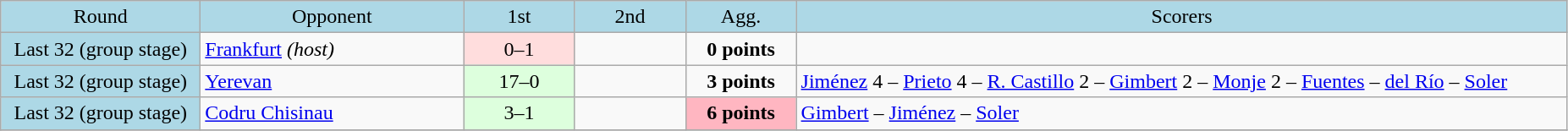<table class="wikitable" style="text-align:center">
<tr bgcolor=lightblue>
<td width=150px>Round</td>
<td width=200px>Opponent</td>
<td width=80px>1st</td>
<td width=80px>2nd</td>
<td width=80px>Agg.</td>
<td width=600px>Scorers</td>
</tr>
<tr>
<td bgcolor=lightblue>Last 32 (group stage)</td>
<td align=left> <a href='#'>Frankfurt</a> <em>(host)</em></td>
<td bgcolor="#ffdddd">0–1</td>
<td></td>
<td><strong>0 points</strong></td>
</tr>
<tr>
<td bgcolor=lightblue>Last 32 (group stage)</td>
<td align=left> <a href='#'>Yerevan</a></td>
<td bgcolor="#ddffdd">17–0</td>
<td></td>
<td><strong>3 points</strong></td>
<td align=left><a href='#'>Jiménez</a> 4 – <a href='#'>Prieto</a> 4 – <a href='#'>R. Castillo</a> 2 – <a href='#'>Gimbert</a> 2 – <a href='#'>Monje</a> 2 – <a href='#'>Fuentes</a> – <a href='#'>del Río</a> – <a href='#'>Soler</a></td>
</tr>
<tr>
<td bgcolor=lightblue>Last 32 (group stage)</td>
<td align=left> <a href='#'>Codru Chisinau</a></td>
<td bgcolor="#ddffdd">3–1</td>
<td></td>
<td bgcolor=lightpink><strong>6 points</strong></td>
<td align=left><a href='#'>Gimbert</a> – <a href='#'>Jiménez</a> – <a href='#'>Soler</a></td>
</tr>
<tr>
</tr>
</table>
